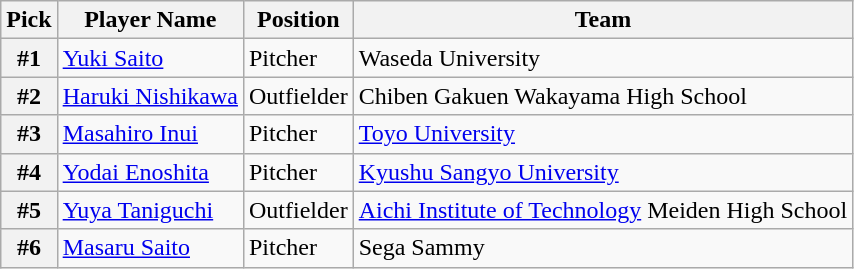<table class="wikitable">
<tr>
<th>Pick</th>
<th>Player Name</th>
<th>Position</th>
<th>Team</th>
</tr>
<tr>
<th>#1</th>
<td><a href='#'>Yuki Saito</a></td>
<td>Pitcher</td>
<td>Waseda University</td>
</tr>
<tr>
<th>#2</th>
<td><a href='#'>Haruki Nishikawa</a></td>
<td>Outfielder</td>
<td>Chiben Gakuen Wakayama High School</td>
</tr>
<tr>
<th>#3</th>
<td><a href='#'>Masahiro Inui</a></td>
<td>Pitcher</td>
<td><a href='#'>Toyo University</a></td>
</tr>
<tr>
<th>#4</th>
<td><a href='#'>Yodai Enoshita</a></td>
<td>Pitcher</td>
<td><a href='#'>Kyushu Sangyo University</a></td>
</tr>
<tr>
<th>#5</th>
<td><a href='#'>Yuya Taniguchi</a></td>
<td>Outfielder</td>
<td><a href='#'>Aichi Institute of Technology</a> Meiden High School</td>
</tr>
<tr>
<th>#6</th>
<td><a href='#'>Masaru Saito</a></td>
<td>Pitcher</td>
<td>Sega Sammy</td>
</tr>
</table>
